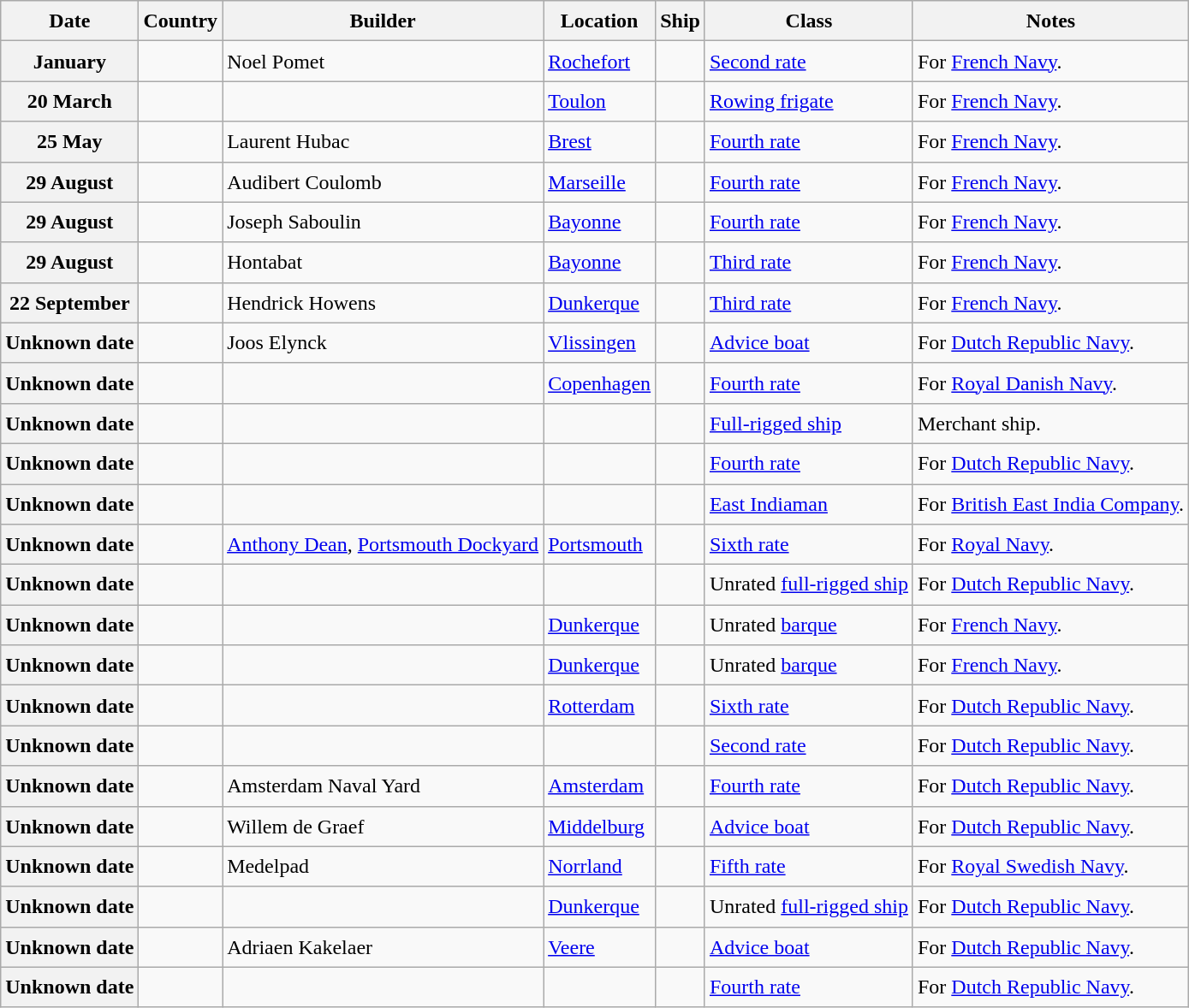<table class="wikitable sortable" style="font-size:1.00em; line-height:1.5em;">
<tr>
<th>Date</th>
<th>Country</th>
<th>Builder</th>
<th>Location</th>
<th>Ship</th>
<th>Class</th>
<th>Notes</th>
</tr>
<tr ---->
<th>January</th>
<td></td>
<td>Noel Pomet</td>
<td><a href='#'>Rochefort</a></td>
<td><strong></strong></td>
<td><a href='#'>Second rate</a></td>
<td>For <a href='#'>French Navy</a>.</td>
</tr>
<tr ---->
<th>20 March</th>
<td></td>
<td></td>
<td><a href='#'>Toulon</a></td>
<td><strong></strong></td>
<td><a href='#'>Rowing frigate</a></td>
<td>For <a href='#'>French Navy</a>.</td>
</tr>
<tr ---->
<th>25 May</th>
<td></td>
<td>Laurent Hubac</td>
<td><a href='#'>Brest</a></td>
<td><strong></strong></td>
<td><a href='#'>Fourth rate</a></td>
<td>For <a href='#'>French Navy</a>.</td>
</tr>
<tr ---->
<th>29 August</th>
<td></td>
<td>Audibert Coulomb</td>
<td><a href='#'>Marseille</a></td>
<td><strong></strong></td>
<td><a href='#'>Fourth rate</a></td>
<td>For <a href='#'>French Navy</a>.</td>
</tr>
<tr ---->
<th>29 August</th>
<td></td>
<td>Joseph Saboulin</td>
<td><a href='#'>Bayonne</a></td>
<td><strong></strong></td>
<td><a href='#'>Fourth rate</a></td>
<td>For <a href='#'>French Navy</a>.</td>
</tr>
<tr ---->
<th>29 August</th>
<td></td>
<td>Hontabat</td>
<td><a href='#'>Bayonne</a></td>
<td><strong></strong></td>
<td><a href='#'>Third rate</a></td>
<td>For <a href='#'>French Navy</a>.</td>
</tr>
<tr ---->
<th>22 September</th>
<td></td>
<td>Hendrick Howens</td>
<td><a href='#'>Dunkerque</a></td>
<td><strong></strong></td>
<td><a href='#'>Third rate</a></td>
<td>For <a href='#'>French Navy</a>.</td>
</tr>
<tr ---->
<th>Unknown date</th>
<td></td>
<td>Joos Elynck</td>
<td><a href='#'>Vlissingen</a></td>
<td><strong></strong></td>
<td><a href='#'>Advice boat</a></td>
<td>For <a href='#'>Dutch Republic Navy</a>.</td>
</tr>
<tr ---->
<th>Unknown date</th>
<td></td>
<td></td>
<td><a href='#'>Copenhagen</a></td>
<td><strong></strong></td>
<td><a href='#'>Fourth rate</a></td>
<td>For <a href='#'>Royal Danish Navy</a>.</td>
</tr>
<tr ---->
<th>Unknown date</th>
<td></td>
<td></td>
<td></td>
<td><strong></strong></td>
<td><a href='#'>Full-rigged ship</a></td>
<td>Merchant ship.</td>
</tr>
<tr ---->
<th>Unknown date</th>
<td></td>
<td></td>
<td></td>
<td><strong></strong></td>
<td><a href='#'>Fourth rate</a></td>
<td>For <a href='#'>Dutch Republic Navy</a>.</td>
</tr>
<tr ---->
<th>Unknown date</th>
<td></td>
<td></td>
<td></td>
<td><strong></strong></td>
<td><a href='#'>East Indiaman</a></td>
<td>For <a href='#'>British East India Company</a>.</td>
</tr>
<tr ---->
<th>Unknown date</th>
<td></td>
<td><a href='#'>Anthony Dean</a>, <a href='#'>Portsmouth Dockyard</a></td>
<td><a href='#'>Portsmouth</a></td>
<td><strong></strong></td>
<td><a href='#'>Sixth rate</a></td>
<td>For <a href='#'>Royal Navy</a>.</td>
</tr>
<tr ---->
<th>Unknown date</th>
<td></td>
<td></td>
<td></td>
<td><strong></strong></td>
<td>Unrated <a href='#'>full-rigged ship</a></td>
<td>For <a href='#'>Dutch Republic Navy</a>.</td>
</tr>
<tr ---->
<th>Unknown date</th>
<td></td>
<td></td>
<td><a href='#'>Dunkerque</a></td>
<td><strong></strong></td>
<td>Unrated <a href='#'>barque</a></td>
<td>For <a href='#'>French Navy</a>.</td>
</tr>
<tr ---->
<th>Unknown date</th>
<td></td>
<td></td>
<td><a href='#'>Dunkerque</a></td>
<td><strong></strong></td>
<td>Unrated <a href='#'>barque</a></td>
<td>For <a href='#'>French Navy</a>.</td>
</tr>
<tr ---->
<th>Unknown date</th>
<td></td>
<td></td>
<td><a href='#'>Rotterdam</a></td>
<td><strong></strong></td>
<td><a href='#'>Sixth rate</a></td>
<td>For <a href='#'>Dutch Republic Navy</a>.</td>
</tr>
<tr ---->
<th>Unknown date</th>
<td></td>
<td></td>
<td></td>
<td><strong></strong></td>
<td><a href='#'>Second rate</a></td>
<td>For <a href='#'>Dutch Republic Navy</a>.</td>
</tr>
<tr ---->
<th>Unknown date</th>
<td></td>
<td>Amsterdam Naval Yard</td>
<td><a href='#'>Amsterdam</a></td>
<td><strong></strong></td>
<td><a href='#'>Fourth rate</a></td>
<td>For <a href='#'>Dutch Republic Navy</a>.</td>
</tr>
<tr ---->
<th>Unknown date</th>
<td></td>
<td>Willem de Graef</td>
<td><a href='#'>Middelburg</a></td>
<td><strong></strong></td>
<td><a href='#'>Advice boat</a></td>
<td>For <a href='#'>Dutch Republic Navy</a>.</td>
</tr>
<tr ---->
<th>Unknown date</th>
<td></td>
<td>Medelpad</td>
<td><a href='#'>Norrland</a></td>
<td><strong></strong></td>
<td><a href='#'>Fifth rate</a></td>
<td>For <a href='#'>Royal Swedish Navy</a>.</td>
</tr>
<tr ---->
<th>Unknown date</th>
<td></td>
<td></td>
<td><a href='#'>Dunkerque</a></td>
<td><strong></strong></td>
<td>Unrated <a href='#'>full-rigged ship</a></td>
<td>For <a href='#'>Dutch Republic Navy</a>.</td>
</tr>
<tr ---->
<th>Unknown date</th>
<td></td>
<td>Adriaen Kakelaer</td>
<td><a href='#'>Veere</a></td>
<td><strong></strong></td>
<td><a href='#'>Advice boat</a></td>
<td>For <a href='#'>Dutch Republic Navy</a>.</td>
</tr>
<tr ---->
<th>Unknown date</th>
<td></td>
<td></td>
<td></td>
<td><strong></strong></td>
<td><a href='#'>Fourth rate</a></td>
<td>For <a href='#'>Dutch Republic Navy</a>.</td>
</tr>
</table>
